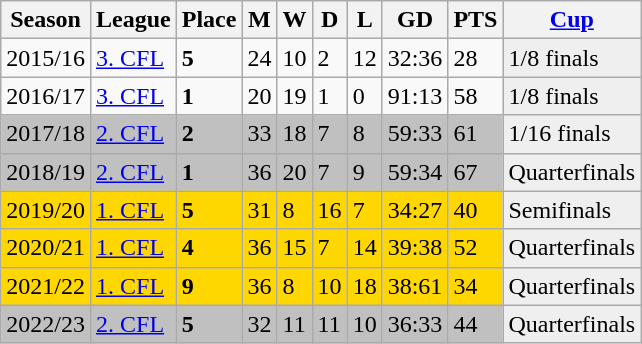<table class="wikitable">
<tr>
<th>Season</th>
<th>League</th>
<th>Place</th>
<th>M</th>
<th>W</th>
<th>D</th>
<th>L</th>
<th>GD</th>
<th>PTS</th>
<th><a href='#'>Cup</a></th>
</tr>
<tr>
<td>2015/16</td>
<td><a href='#'>3. CFL</a></td>
<td><strong>5</strong></td>
<td>24</td>
<td>10</td>
<td>2</td>
<td>12</td>
<td>32:36</td>
<td>28</td>
<td style="background:#efefef;">1/8 finals</td>
</tr>
<tr>
<td>2016/17</td>
<td><a href='#'>3. CFL</a></td>
<td><strong>1</strong></td>
<td>20</td>
<td>19</td>
<td>1</td>
<td>0</td>
<td>91:13</td>
<td>58</td>
<td style="background:#efefef;">1/8 finals</td>
</tr>
<tr>
<td style="background:silver;">2017/18</td>
<td style="background:silver;"><a href='#'>2. CFL</a></td>
<td style="background:silver;"><strong>2</strong></td>
<td style="background:silver;">33</td>
<td style="background:silver;">18</td>
<td style="background:silver;">7</td>
<td style="background:silver;">8</td>
<td style="background:silver;">59:33</td>
<td style="background:silver;">61</td>
<td style="background:#efefef;">1/16 finals</td>
</tr>
<tr>
<td style="background:silver;">2018/19</td>
<td style="background:silver;"><a href='#'>2. CFL</a></td>
<td style="background:silver;"><strong>1</strong></td>
<td style="background:silver;">36</td>
<td style="background:silver;">20</td>
<td style="background:silver;">7</td>
<td style="background:silver;">9</td>
<td style="background:silver;">59:34</td>
<td style="background:silver;">67</td>
<td style="background:#efefef;">Quarterfinals</td>
</tr>
<tr>
<td style="background:gold;">2019/20</td>
<td style="background:gold;"><a href='#'>1. CFL</a></td>
<td style="background:gold;"><strong>5</strong></td>
<td style="background:gold;">31</td>
<td style="background:gold;">8</td>
<td style="background:gold;">16</td>
<td style="background:gold;">7</td>
<td style="background:gold;">34:27</td>
<td style="background:gold;">40</td>
<td style="background:#efefef;">Semifinals</td>
</tr>
<tr>
<td style="background:gold;">2020/21</td>
<td style="background:gold;"><a href='#'>1. CFL</a></td>
<td style="background:gold;"><strong>4</strong></td>
<td style="background:gold;">36</td>
<td style="background:gold;">15</td>
<td style="background:gold;">7</td>
<td style="background:gold;">14</td>
<td style="background:gold;">39:38</td>
<td style="background:gold;">52</td>
<td style="background:#efefef;">Quarterfinals</td>
</tr>
<tr>
<td style="background:gold;">2021/22</td>
<td style="background:gold;"><a href='#'>1. CFL</a></td>
<td style="background:gold;"><strong>9</strong></td>
<td style="background:gold;">36</td>
<td style="background:gold;">8</td>
<td style="background:gold;">10</td>
<td style="background:gold;">18</td>
<td style="background:gold;">38:61</td>
<td style="background:gold;">34</td>
<td style="background:#efefef;">Quarterfinals</td>
</tr>
<tr>
<td style="background:silver;">2022/23</td>
<td style="background:silver;"><a href='#'>2. CFL</a></td>
<td style="background:silver;"><strong>5</strong></td>
<td style="background:silver;">32</td>
<td style="background:silver;">11</td>
<td style="background:silver;">11</td>
<td style="background:silver;">10</td>
<td style="background:silver;">36:33</td>
<td style="background:silver;">44</td>
<td style="background:#efefef;">Quarterfinals</td>
</tr>
</table>
